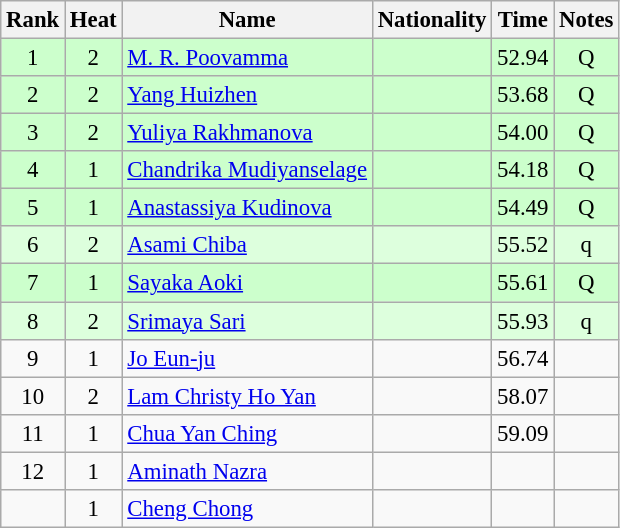<table class="wikitable sortable" style="text-align:center; font-size:95%">
<tr>
<th>Rank</th>
<th>Heat</th>
<th>Name</th>
<th>Nationality</th>
<th>Time</th>
<th>Notes</th>
</tr>
<tr bgcolor=ccffcc>
<td>1</td>
<td>2</td>
<td align=left><a href='#'>M. R. Poovamma</a></td>
<td align=left></td>
<td>52.94</td>
<td>Q</td>
</tr>
<tr bgcolor=ccffcc>
<td>2</td>
<td>2</td>
<td align=left><a href='#'>Yang Huizhen</a></td>
<td align=left></td>
<td>53.68</td>
<td>Q</td>
</tr>
<tr bgcolor=ccffcc>
<td>3</td>
<td>2</td>
<td align=left><a href='#'>Yuliya Rakhmanova</a></td>
<td align=left></td>
<td>54.00</td>
<td>Q</td>
</tr>
<tr bgcolor=ccffcc>
<td>4</td>
<td>1</td>
<td align=left><a href='#'>Chandrika Mudiyanselage</a></td>
<td align=left></td>
<td>54.18</td>
<td>Q</td>
</tr>
<tr bgcolor=ccffcc>
<td>5</td>
<td>1</td>
<td align=left><a href='#'>Anastassiya Kudinova</a></td>
<td align=left></td>
<td>54.49</td>
<td>Q</td>
</tr>
<tr bgcolor=ddffdd>
<td>6</td>
<td>2</td>
<td align=left><a href='#'>Asami Chiba</a></td>
<td align=left></td>
<td>55.52</td>
<td>q</td>
</tr>
<tr bgcolor=ccffcc>
<td>7</td>
<td>1</td>
<td align=left><a href='#'>Sayaka Aoki</a></td>
<td align=left></td>
<td>55.61</td>
<td>Q</td>
</tr>
<tr bgcolor=ddffdd>
<td>8</td>
<td>2</td>
<td align=left><a href='#'>Srimaya Sari</a></td>
<td align=left></td>
<td>55.93</td>
<td>q</td>
</tr>
<tr>
<td>9</td>
<td>1</td>
<td align=left><a href='#'>Jo Eun-ju</a></td>
<td align=left></td>
<td>56.74</td>
<td></td>
</tr>
<tr>
<td>10</td>
<td>2</td>
<td align=left><a href='#'>Lam Christy Ho Yan</a></td>
<td align=left></td>
<td>58.07</td>
<td></td>
</tr>
<tr>
<td>11</td>
<td>1</td>
<td align=left><a href='#'>Chua Yan Ching</a></td>
<td align=left></td>
<td>59.09</td>
<td></td>
</tr>
<tr>
<td>12</td>
<td>1</td>
<td align=left><a href='#'>Aminath Nazra</a></td>
<td align=left></td>
<td></td>
<td></td>
</tr>
<tr>
<td></td>
<td>1</td>
<td align=left><a href='#'>Cheng Chong</a></td>
<td align=left></td>
<td></td>
<td></td>
</tr>
</table>
